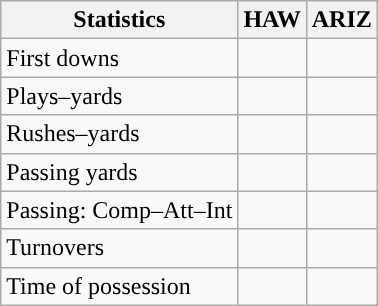<table class="wikitable" style="float:left">
<tr>
<th>Statistics</th>
<th>HAW</th>
<th>ARIZ</th>
</tr>
<tr>
<td>First downs</td>
<td></td>
<td></td>
</tr>
<tr>
<td>Plays–yards</td>
<td></td>
<td></td>
</tr>
<tr>
<td>Rushes–yards</td>
<td></td>
<td></td>
</tr>
<tr>
<td>Passing yards</td>
<td></td>
<td></td>
</tr>
<tr>
<td>Passing: Comp–Att–Int</td>
<td></td>
<td></td>
</tr>
<tr>
<td>Turnovers</td>
<td></td>
<td></td>
</tr>
<tr>
<td>Time of possession</td>
<td></td>
<td></td>
</tr>
</table>
